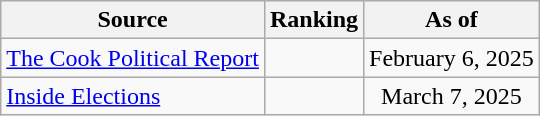<table class="wikitable" style="text-align:center">
<tr>
<th>Source</th>
<th>Ranking</th>
<th>As of</th>
</tr>
<tr>
<td align=left><a href='#'>The Cook Political Report</a></td>
<td></td>
<td>February 6, 2025</td>
</tr>
<tr>
<td align=left><a href='#'>Inside Elections</a></td>
<td></td>
<td>March 7, 2025</td>
</tr>
</table>
